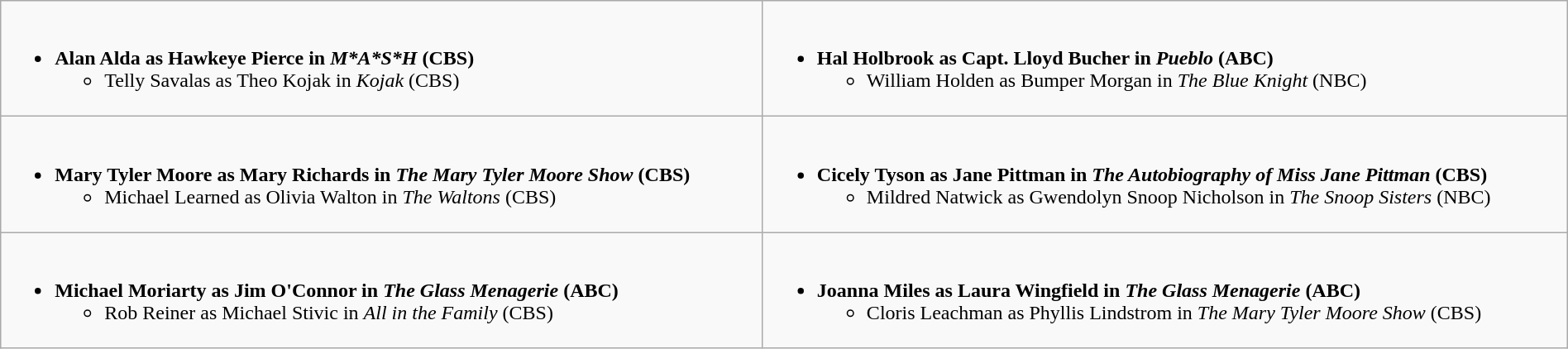<table class="wikitable" width="100%">
<tr>
<td style="vertical-align:top;"><br><ul><li><strong>Alan Alda as Hawkeye Pierce in <em>M*A*S*H</em> (CBS)</strong><ul><li>Telly Savalas as Theo Kojak in <em>Kojak</em> (CBS)</li></ul></li></ul></td>
<td style="vertical-align:top;"><br><ul><li><strong>Hal Holbrook as Capt. Lloyd Bucher in <em>Pueblo</em> (ABC)</strong><ul><li>William Holden as Bumper Morgan in <em>The Blue Knight</em> (NBC)</li></ul></li></ul></td>
</tr>
<tr>
<td style="vertical-align:top;"><br><ul><li><strong>Mary Tyler Moore as Mary Richards in <em>The Mary Tyler Moore Show</em> (CBS)</strong><ul><li>Michael Learned as Olivia Walton in <em>The Waltons</em> (CBS)</li></ul></li></ul></td>
<td style="vertical-align:top;"><br><ul><li><strong>Cicely Tyson as Jane Pittman in <em>The Autobiography of Miss Jane Pittman</em> (CBS)</strong><ul><li>Mildred Natwick as Gwendolyn Snoop Nicholson in <em>The Snoop Sisters</em> (NBC)</li></ul></li></ul></td>
</tr>
<tr>
<td style="vertical-align:top;"><br><ul><li><strong>Michael Moriarty as Jim O'Connor in <em>The Glass Menagerie</em> (ABC)</strong><ul><li>Rob Reiner as Michael Stivic in <em>All in the Family</em> (CBS)</li></ul></li></ul></td>
<td style="vertical-align:top;"><br><ul><li><strong>Joanna Miles as Laura Wingfield in <em>The Glass Menagerie</em> (ABC)</strong><ul><li>Cloris Leachman as Phyllis Lindstrom in <em>The Mary Tyler Moore Show</em> (CBS)</li></ul></li></ul></td>
</tr>
</table>
